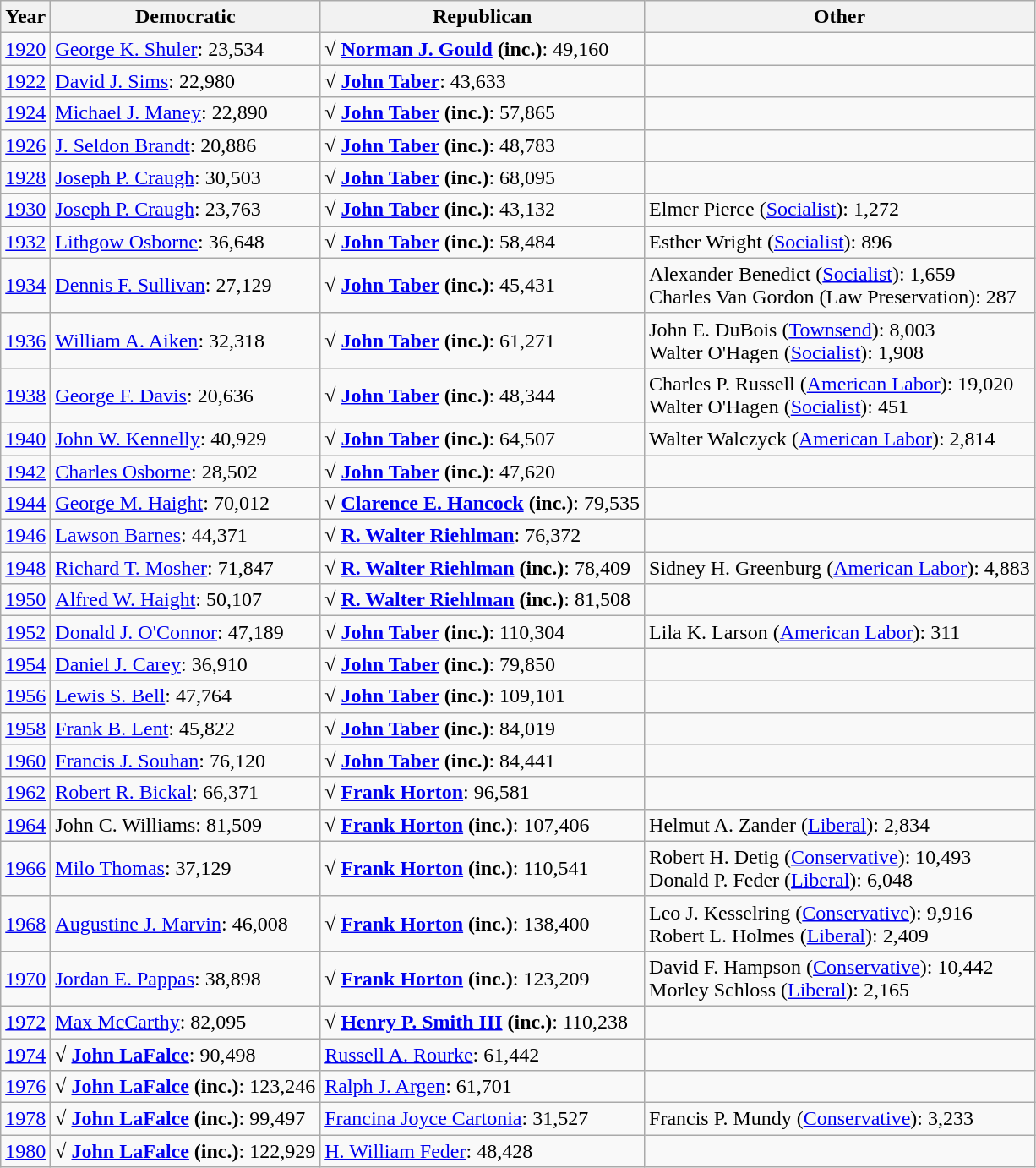<table class=wikitable>
<tr>
<th>Year</th>
<th>Democratic</th>
<th>Republican</th>
<th>Other</th>
</tr>
<tr>
<td><a href='#'>1920</a></td>
<td><a href='#'>George K. Shuler</a>: 23,534</td>
<td><strong>√ <a href='#'>Norman J. Gould</a> (inc.)</strong>: 49,160</td>
<td></td>
</tr>
<tr>
<td><a href='#'>1922</a></td>
<td><a href='#'>David J. Sims</a>: 22,980</td>
<td><strong>√ <a href='#'>John Taber</a></strong>: 43,633</td>
<td></td>
</tr>
<tr>
<td><a href='#'>1924</a></td>
<td><a href='#'>Michael J. Maney</a>: 22,890</td>
<td><strong>√ <a href='#'>John Taber</a> (inc.)</strong>: 57,865</td>
<td></td>
</tr>
<tr>
<td><a href='#'>1926</a></td>
<td><a href='#'>J. Seldon Brandt</a>: 20,886</td>
<td><strong>√ <a href='#'>John Taber</a> (inc.)</strong>: 48,783</td>
<td></td>
</tr>
<tr>
<td><a href='#'>1928</a></td>
<td><a href='#'>Joseph P. Craugh</a>: 30,503</td>
<td><strong>√ <a href='#'>John Taber</a> (inc.)</strong>: 68,095</td>
<td></td>
</tr>
<tr>
<td><a href='#'>1930</a></td>
<td><a href='#'>Joseph P. Craugh</a>: 23,763</td>
<td><strong>√ <a href='#'>John Taber</a> (inc.)</strong>: 43,132</td>
<td>Elmer Pierce (<a href='#'>Socialist</a>): 1,272</td>
</tr>
<tr>
<td><a href='#'>1932</a></td>
<td><a href='#'>Lithgow Osborne</a>: 36,648</td>
<td><strong>√ <a href='#'>John Taber</a> (inc.)</strong>: 58,484</td>
<td>Esther Wright (<a href='#'>Socialist</a>): 896</td>
</tr>
<tr>
<td><a href='#'>1934</a></td>
<td><a href='#'>Dennis F. Sullivan</a>: 27,129</td>
<td><strong>√ <a href='#'>John Taber</a> (inc.)</strong>: 45,431</td>
<td>Alexander Benedict (<a href='#'>Socialist</a>): 1,659<br>Charles Van Gordon (Law Preservation): 287</td>
</tr>
<tr>
<td><a href='#'>1936</a></td>
<td><a href='#'>William A. Aiken</a>: 32,318</td>
<td><strong>√ <a href='#'>John Taber</a> (inc.)</strong>: 61,271</td>
<td>John E. DuBois (<a href='#'>Townsend</a>): 8,003<br>Walter O'Hagen (<a href='#'>Socialist</a>): 1,908</td>
</tr>
<tr>
<td><a href='#'>1938</a></td>
<td><a href='#'>George F. Davis</a>: 20,636</td>
<td><strong>√ <a href='#'>John Taber</a> (inc.)</strong>: 48,344</td>
<td>Charles P. Russell (<a href='#'>American Labor</a>): 19,020<br>Walter O'Hagen (<a href='#'>Socialist</a>): 451</td>
</tr>
<tr>
<td><a href='#'>1940</a></td>
<td><a href='#'>John W. Kennelly</a>: 40,929</td>
<td><strong>√ <a href='#'>John Taber</a> (inc.)</strong>: 64,507</td>
<td>Walter Walczyck (<a href='#'>American Labor</a>): 2,814</td>
</tr>
<tr>
<td><a href='#'>1942</a></td>
<td><a href='#'>Charles Osborne</a>: 28,502</td>
<td><strong>√ <a href='#'>John Taber</a> (inc.)</strong>: 47,620</td>
<td></td>
</tr>
<tr>
<td><a href='#'>1944</a></td>
<td><a href='#'>George M. Haight</a>: 70,012</td>
<td><strong>√ <a href='#'>Clarence E. Hancock</a> (inc.)</strong>: 79,535</td>
<td></td>
</tr>
<tr>
<td><a href='#'>1946</a></td>
<td><a href='#'>Lawson Barnes</a>: 44,371</td>
<td><strong>√ <a href='#'>R. Walter Riehlman</a></strong>: 76,372</td>
<td></td>
</tr>
<tr>
<td><a href='#'>1948</a></td>
<td><a href='#'>Richard T. Mosher</a>: 71,847</td>
<td><strong>√ <a href='#'>R. Walter Riehlman</a> (inc.)</strong>: 78,409</td>
<td>Sidney H. Greenburg (<a href='#'>American Labor</a>): 4,883</td>
</tr>
<tr>
<td><a href='#'>1950</a></td>
<td><a href='#'>Alfred W. Haight</a>: 50,107</td>
<td><strong>√ <a href='#'>R. Walter Riehlman</a> (inc.)</strong>: 81,508</td>
<td></td>
</tr>
<tr>
<td><a href='#'>1952</a></td>
<td><a href='#'>Donald J. O'Connor</a>: 47,189</td>
<td><strong>√ <a href='#'>John Taber</a> (inc.)</strong>: 110,304</td>
<td>Lila K. Larson (<a href='#'>American Labor</a>): 311</td>
</tr>
<tr>
<td><a href='#'>1954</a></td>
<td><a href='#'>Daniel J. Carey</a>: 36,910</td>
<td><strong>√ <a href='#'>John Taber</a> (inc.)</strong>: 79,850</td>
<td></td>
</tr>
<tr>
<td><a href='#'>1956</a></td>
<td><a href='#'>Lewis S. Bell</a>: 47,764</td>
<td><strong>√ <a href='#'>John Taber</a> (inc.)</strong>: 109,101</td>
<td></td>
</tr>
<tr>
<td><a href='#'>1958</a></td>
<td><a href='#'>Frank B. Lent</a>: 45,822</td>
<td><strong>√ <a href='#'>John Taber</a> (inc.)</strong>: 84,019</td>
<td></td>
</tr>
<tr>
<td><a href='#'>1960</a></td>
<td><a href='#'>Francis J. Souhan</a>: 76,120</td>
<td><strong>√ <a href='#'>John Taber</a> (inc.)</strong>: 84,441</td>
<td></td>
</tr>
<tr>
<td><a href='#'>1962</a></td>
<td><a href='#'>Robert R. Bickal</a>: 66,371</td>
<td><strong>√ <a href='#'>Frank Horton</a></strong>: 96,581</td>
<td></td>
</tr>
<tr>
<td><a href='#'>1964</a></td>
<td>John C. Williams: 81,509</td>
<td><strong>√ <a href='#'>Frank Horton</a> (inc.)</strong>: 107,406</td>
<td>Helmut A. Zander (<a href='#'>Liberal</a>): 2,834</td>
</tr>
<tr>
<td><a href='#'>1966</a></td>
<td><a href='#'>Milo Thomas</a>: 37,129</td>
<td><strong>√ <a href='#'>Frank Horton</a> (inc.)</strong>: 110,541</td>
<td>Robert H. Detig (<a href='#'>Conservative</a>): 10,493<br>Donald P. Feder (<a href='#'>Liberal</a>): 6,048</td>
</tr>
<tr>
<td><a href='#'>1968</a></td>
<td><a href='#'>Augustine J. Marvin</a>: 46,008</td>
<td><strong>√ <a href='#'>Frank Horton</a> (inc.)</strong>: 138,400</td>
<td>Leo J. Kesselring (<a href='#'>Conservative</a>): 9,916<br>Robert L. Holmes (<a href='#'>Liberal</a>): 2,409</td>
</tr>
<tr>
<td><a href='#'>1970</a></td>
<td><a href='#'>Jordan E. Pappas</a>: 38,898</td>
<td><strong>√ <a href='#'>Frank Horton</a> (inc.)</strong>: 123,209</td>
<td>David F. Hampson (<a href='#'>Conservative</a>): 10,442<br>Morley Schloss (<a href='#'>Liberal</a>): 2,165</td>
</tr>
<tr>
<td><a href='#'>1972</a></td>
<td><a href='#'>Max McCarthy</a>: 82,095</td>
<td><strong>√ <a href='#'>Henry P. Smith III</a> (inc.)</strong>: 110,238</td>
<td></td>
</tr>
<tr>
<td><a href='#'>1974</a></td>
<td><strong>√ <a href='#'>John LaFalce</a></strong>: 90,498</td>
<td><a href='#'>Russell A. Rourke</a>: 61,442</td>
<td></td>
</tr>
<tr>
<td><a href='#'>1976</a></td>
<td><strong>√ <a href='#'>John LaFalce</a> (inc.)</strong>: 123,246</td>
<td><a href='#'>Ralph J. Argen</a>: 61,701</td>
<td></td>
</tr>
<tr>
<td><a href='#'>1978</a></td>
<td><strong>√ <a href='#'>John LaFalce</a> (inc.)</strong>: 99,497</td>
<td><a href='#'>Francina Joyce Cartonia</a>: 31,527</td>
<td>Francis P. Mundy (<a href='#'>Conservative</a>): 3,233</td>
</tr>
<tr>
<td><a href='#'>1980</a></td>
<td><strong>√ <a href='#'>John LaFalce</a> (inc.)</strong>: 122,929</td>
<td><a href='#'>H. William Feder</a>: 48,428</td>
<td></td>
</tr>
</table>
